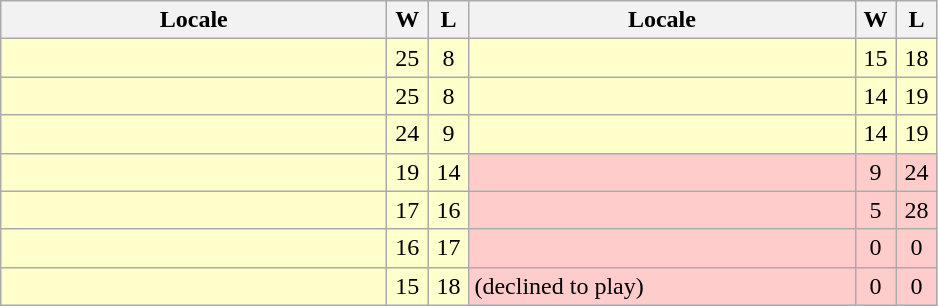<table class=wikitable>
<tr>
<th width=250>Locale</th>
<th width=20>W</th>
<th width=20>L</th>
<th width=250>Locale</th>
<th width=20>W</th>
<th width=20>L</th>
</tr>
<tr style="background:#ffc;">
<td></td>
<td style="text-align:center;">25</td>
<td style="text-align:center;">8</td>
<td></td>
<td style="text-align:center;">15</td>
<td style="text-align:center;">18</td>
</tr>
<tr style="background:#ffc;">
<td></td>
<td style="text-align:center;">25</td>
<td style="text-align:center;">8</td>
<td></td>
<td style="text-align:center;">14</td>
<td style="text-align:center;">19</td>
</tr>
<tr style="background:#ffc;">
<td></td>
<td style="text-align:center;">24</td>
<td style="text-align:center;">9</td>
<td></td>
<td style="text-align:center;">14</td>
<td style="text-align:center;">19</td>
</tr>
<tr style="background:#ffc;">
<td></td>
<td style="text-align:center;">19</td>
<td style="text-align:center;">14</td>
<td style="background:#fcc;"></td>
<td style="background:#fcc; text-align:center;">9</td>
<td style="background:#fcc; text-align:center;">24</td>
</tr>
<tr style="background:#ffc;">
<td></td>
<td style="text-align:center;">17</td>
<td style="text-align:center;">16</td>
<td style="background:#fcc;"></td>
<td style="background:#fcc; text-align:center;">5</td>
<td style="background:#fcc; text-align:center;">28</td>
</tr>
<tr style="background:#ffc;">
<td></td>
<td style="text-align:center;">16</td>
<td style="text-align:center;">17</td>
<td style="background:#fcc;"></td>
<td style="background:#fcc; text-align:center;">0</td>
<td style="background:#fcc; text-align:center;">0</td>
</tr>
<tr style="background:#ffc;">
<td></td>
<td style="text-align:center;">15</td>
<td style="text-align:center;">18</td>
<td style="background:#fcc;"> (declined to play)</td>
<td style="background:#fcc; text-align:center;">0</td>
<td style="background:#fcc; text-align:center;">0</td>
</tr>
</table>
